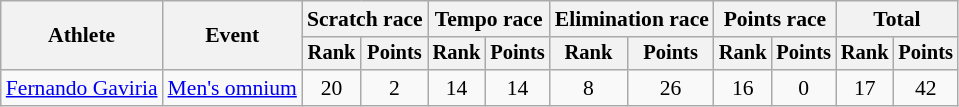<table class=wikitable style=font-size:90%;text-align:center>
<tr>
<th rowspan=2>Athlete</th>
<th rowspan=2>Event</th>
<th colspan=2>Scratch race</th>
<th colspan=2>Tempo race</th>
<th colspan=2>Elimination race</th>
<th colspan=2>Points race</th>
<th colspan=2>Total</th>
</tr>
<tr style=font-size:95%>
<th>Rank</th>
<th>Points</th>
<th>Rank</th>
<th>Points</th>
<th>Rank</th>
<th>Points</th>
<th>Rank</th>
<th>Points</th>
<th>Rank</th>
<th>Points</th>
</tr>
<tr>
<td align=left><a href='#'>Fernando Gaviria</a></td>
<td align=left><a href='#'>Men's omnium</a></td>
<td>20</td>
<td>2</td>
<td>14</td>
<td>14</td>
<td>8</td>
<td>26</td>
<td>16</td>
<td>0</td>
<td>17</td>
<td>42</td>
</tr>
</table>
